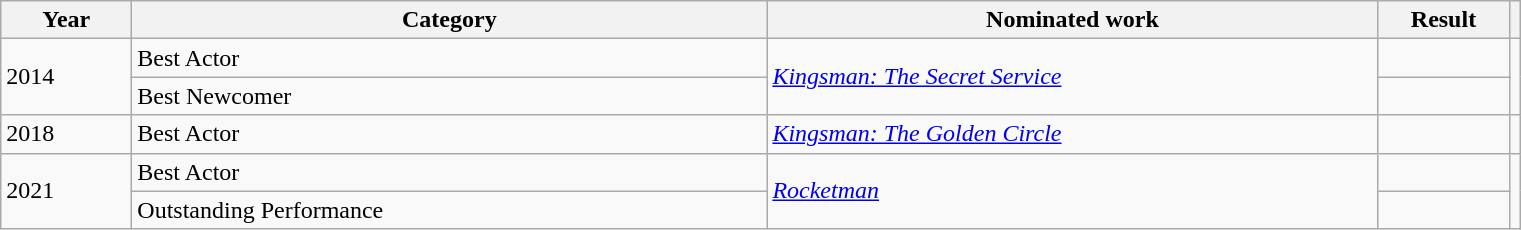<table class=wikitable>
<tr>
<th scope="col" style="width:5em;">Year</th>
<th scope="col" style="width:26em;">Category</th>
<th scope="col" style="width:25em;">Nominated work</th>
<th scope="col" style="width:5em;">Result</th>
<th></th>
</tr>
<tr>
<td rowspan="2">2014</td>
<td>Best Actor</td>
<td rowspan="2"><em><a href='#'>Kingsman: The Secret Service</a></em></td>
<td></td>
<td align="center" rowspan="2"><br></td>
</tr>
<tr>
<td>Best Newcomer</td>
<td></td>
</tr>
<tr>
<td>2018</td>
<td>Best Actor</td>
<td><em><a href='#'>Kingsman: The Golden Circle</a></em></td>
<td></td>
<td align="center"></td>
</tr>
<tr>
<td rowspan="2">2021</td>
<td>Best Actor</td>
<td rowspan="2"><em><a href='#'>Rocketman</a></em></td>
<td></td>
<td align="center" rowspan="2"></td>
</tr>
<tr>
<td>Outstanding Performance</td>
<td></td>
</tr>
</table>
